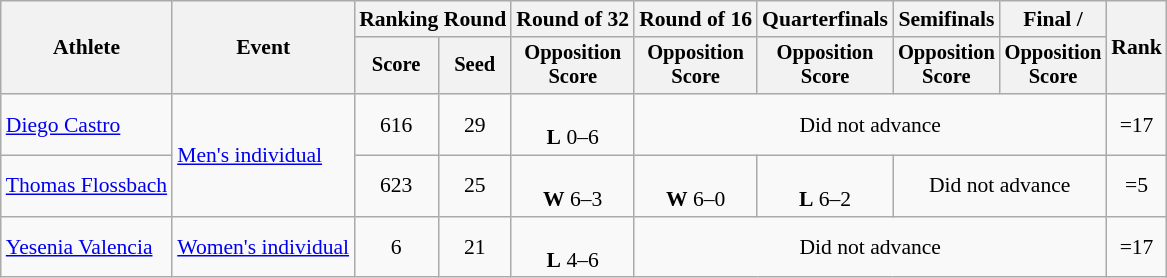<table class="wikitable" style="font-size:90%">
<tr>
<th rowspan="2">Athlete</th>
<th rowspan="2">Event</th>
<th colspan="2">Ranking Round</th>
<th>Round of 32</th>
<th>Round of 16</th>
<th>Quarterfinals</th>
<th>Semifinals</th>
<th>Final / </th>
<th rowspan="2">Rank</th>
</tr>
<tr style="font-size:95%">
<th>Score</th>
<th>Seed</th>
<th>Opposition<br>Score</th>
<th>Opposition<br>Score</th>
<th>Opposition<br>Score</th>
<th>Opposition<br>Score</th>
<th>Opposition<br>Score</th>
</tr>
<tr align=center>
<td align=left><a href='#'>Diego Castro</a></td>
<td align=left rowspan="2"><a href='#'>Men's individual</a></td>
<td>616</td>
<td>29</td>
<td><br><strong>L</strong> 0–6</td>
<td colspan=4>Did not advance</td>
<td>=17</td>
</tr>
<tr align=center>
<td align=left><a href='#'>Thomas Flossbach</a></td>
<td>623</td>
<td>25</td>
<td><br><strong>W</strong> 6–3</td>
<td><br><strong>W</strong> 6–0</td>
<td><br><strong>L</strong> 6–2</td>
<td colspan=2>Did not advance</td>
<td>=5</td>
</tr>
<tr align=center>
<td align=left><a href='#'>Yesenia Valencia</a></td>
<td align=left><a href='#'>Women's individual</a></td>
<td>6</td>
<td>21</td>
<td><br><strong>L</strong> 4–6</td>
<td colspan=4>Did not advance</td>
<td>=17</td>
</tr>
</table>
